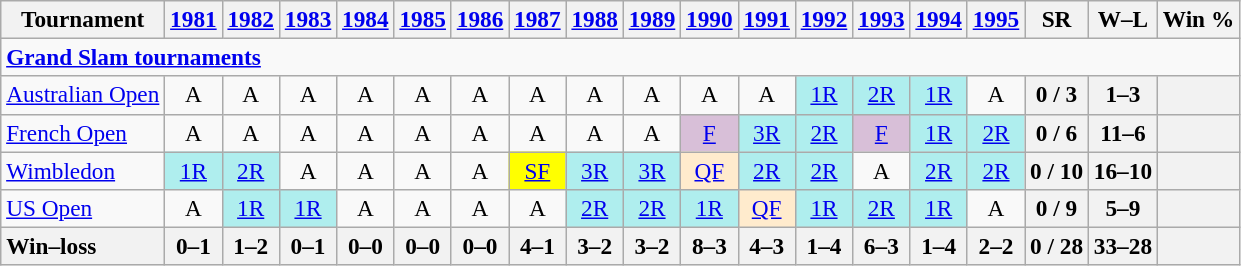<table class=wikitable style=text-align:center;font-size:97%>
<tr>
<th>Tournament</th>
<th><a href='#'>1981</a></th>
<th><a href='#'>1982</a></th>
<th><a href='#'>1983</a></th>
<th><a href='#'>1984</a></th>
<th><a href='#'>1985</a></th>
<th><a href='#'>1986</a></th>
<th><a href='#'>1987</a></th>
<th><a href='#'>1988</a></th>
<th><a href='#'>1989</a></th>
<th><a href='#'>1990</a></th>
<th><a href='#'>1991</a></th>
<th><a href='#'>1992</a></th>
<th><a href='#'>1993</a></th>
<th><a href='#'>1994</a></th>
<th><a href='#'>1995</a></th>
<th>SR</th>
<th>W–L</th>
<th>Win %</th>
</tr>
<tr>
<td colspan=23 align=left><strong><a href='#'>Grand Slam tournaments</a></strong></td>
</tr>
<tr>
<td align=left><a href='#'>Australian Open</a></td>
<td>A</td>
<td>A</td>
<td>A</td>
<td>A</td>
<td>A</td>
<td>A</td>
<td>A</td>
<td>A</td>
<td>A</td>
<td>A</td>
<td>A</td>
<td bgcolor=afeeee><a href='#'>1R</a></td>
<td bgcolor=afeeee><a href='#'>2R</a></td>
<td bgcolor=afeeee><a href='#'>1R</a></td>
<td>A</td>
<th>0 / 3</th>
<th>1–3</th>
<th></th>
</tr>
<tr>
<td align=left><a href='#'>French Open</a></td>
<td>A</td>
<td>A</td>
<td>A</td>
<td>A</td>
<td>A</td>
<td>A</td>
<td>A</td>
<td>A</td>
<td>A</td>
<td bgcolor=thistle><a href='#'>F</a></td>
<td bgcolor=afeeee><a href='#'>3R</a></td>
<td bgcolor=afeeee><a href='#'>2R</a></td>
<td bgcolor=thistle><a href='#'>F</a></td>
<td bgcolor=afeeee><a href='#'>1R</a></td>
<td bgcolor=afeeee><a href='#'>2R</a></td>
<th>0 / 6</th>
<th>11–6</th>
<th></th>
</tr>
<tr>
<td align=left><a href='#'>Wimbledon</a></td>
<td bgcolor=afeeee><a href='#'>1R</a></td>
<td bgcolor=afeeee><a href='#'>2R</a></td>
<td>A</td>
<td>A</td>
<td>A</td>
<td>A</td>
<td bgcolor=yellow><a href='#'>SF</a></td>
<td bgcolor=afeeee><a href='#'>3R</a></td>
<td bgcolor=afeeee><a href='#'>3R</a></td>
<td bgcolor=ffebcd><a href='#'>QF</a></td>
<td bgcolor=afeeee><a href='#'>2R</a></td>
<td bgcolor=afeeee><a href='#'>2R</a></td>
<td>A</td>
<td bgcolor=afeeee><a href='#'>2R</a></td>
<td bgcolor=afeeee><a href='#'>2R</a></td>
<th>0 / 10</th>
<th>16–10</th>
<th></th>
</tr>
<tr>
<td align=left><a href='#'>US Open</a></td>
<td>A</td>
<td bgcolor=afeeee><a href='#'>1R</a></td>
<td bgcolor=afeeee><a href='#'>1R</a></td>
<td>A</td>
<td>A</td>
<td>A</td>
<td>A</td>
<td bgcolor=afeeee><a href='#'>2R</a></td>
<td bgcolor=afeeee><a href='#'>2R</a></td>
<td bgcolor=afeeee><a href='#'>1R</a></td>
<td bgcolor=ffebcd><a href='#'>QF</a></td>
<td bgcolor=afeeee><a href='#'>1R</a></td>
<td bgcolor=afeeee><a href='#'>2R</a></td>
<td bgcolor=afeeee><a href='#'>1R</a></td>
<td>A</td>
<th>0 / 9</th>
<th>5–9</th>
<th></th>
</tr>
<tr>
<th style=text-align:left>Win–loss</th>
<th>0–1</th>
<th>1–2</th>
<th>0–1</th>
<th>0–0</th>
<th>0–0</th>
<th>0–0</th>
<th>4–1</th>
<th>3–2</th>
<th>3–2</th>
<th>8–3</th>
<th>4–3</th>
<th>1–4</th>
<th>6–3</th>
<th>1–4</th>
<th>2–2</th>
<th>0 / 28</th>
<th>33–28</th>
<th></th>
</tr>
</table>
